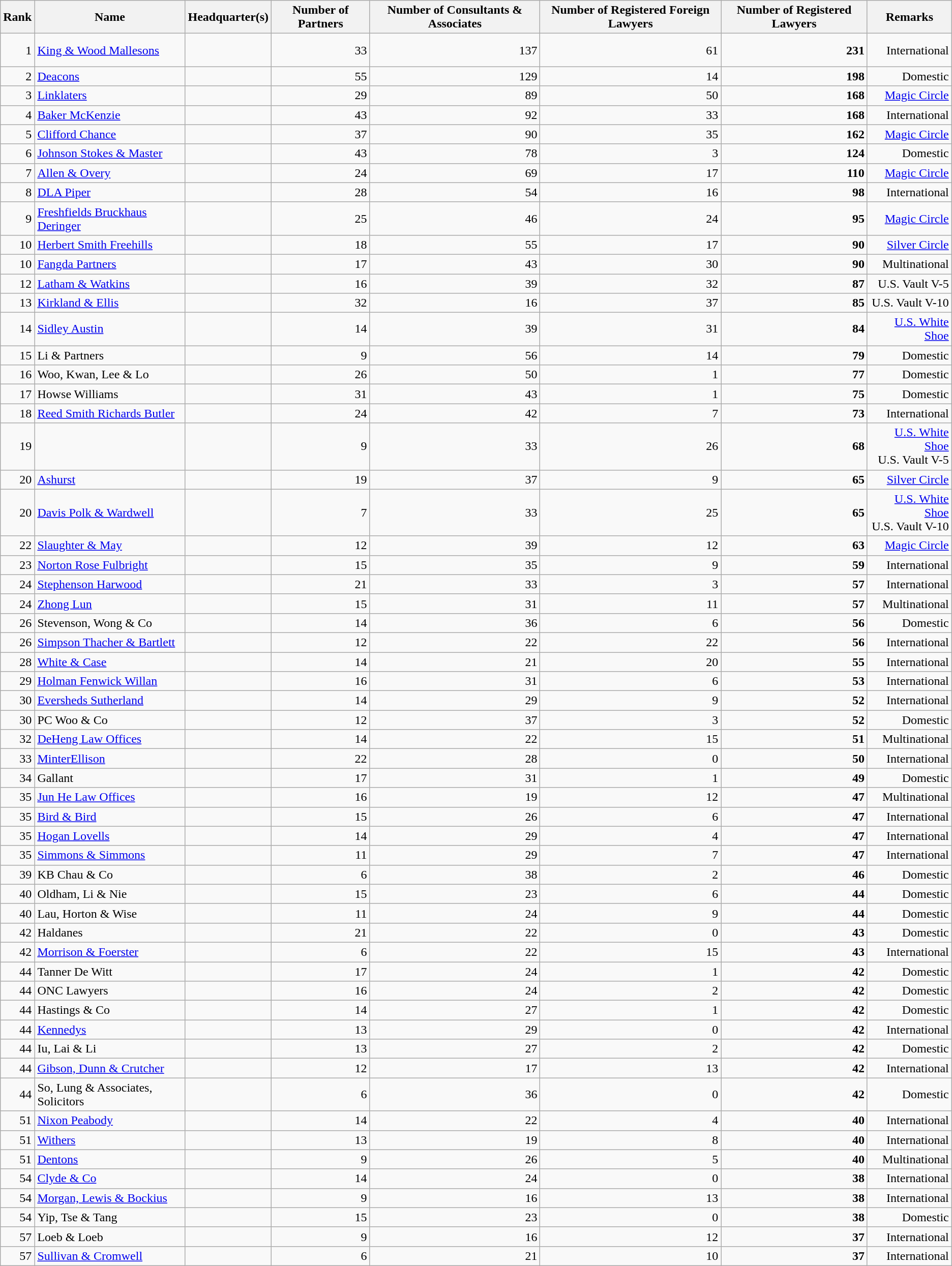<table class="wikitable sortable">
<tr>
<th>Rank</th>
<th>Name</th>
<th>Headquarter(s)</th>
<th>Number of Partners</th>
<th>Number of Consultants & Associates</th>
<th>Number of Registered Foreign Lawyers</th>
<th>Number of Registered Lawyers</th>
<th><strong>Remarks</strong></th>
</tr>
<tr align=right>
<td>1</td>
<td align=left><a href='#'>King & Wood Mallesons</a></td>
<td align=left><br><br></td>
<td>33</td>
<td>137</td>
<td>61</td>
<td><strong>231</strong></td>
<td>International</td>
</tr>
<tr align=right>
<td>2</td>
<td align=left><a href='#'>Deacons</a></td>
<td align=left></td>
<td>55</td>
<td>129</td>
<td>14</td>
<td><strong>198</strong></td>
<td>Domestic</td>
</tr>
<tr align=right>
<td>3</td>
<td align=left><a href='#'>Linklaters</a></td>
<td align=left></td>
<td>29</td>
<td>89</td>
<td>50</td>
<td><strong>168</strong></td>
<td><a href='#'>Magic Circle</a></td>
</tr>
<tr align=right>
<td>4</td>
<td align=left><a href='#'>Baker McKenzie</a></td>
<td align=left></td>
<td>43</td>
<td>92</td>
<td>33</td>
<td><strong>168</strong></td>
<td>International</td>
</tr>
<tr align=right>
<td>5</td>
<td align=left><a href='#'>Clifford Chance</a></td>
<td align=left></td>
<td>37</td>
<td>90</td>
<td>35</td>
<td><strong>162</strong></td>
<td><a href='#'>Magic Circle</a></td>
</tr>
<tr align=right>
<td>6</td>
<td align=left><a href='#'>Johnson Stokes & Master</a></td>
<td align=left></td>
<td>43</td>
<td>78</td>
<td>3</td>
<td><strong>124</strong></td>
<td>Domestic</td>
</tr>
<tr align=right>
<td>7</td>
<td align=left><a href='#'>Allen & Overy</a></td>
<td align=left></td>
<td>24</td>
<td>69</td>
<td>17</td>
<td><strong>110</strong></td>
<td><a href='#'>Magic Circle</a></td>
</tr>
<tr align=right>
<td>8</td>
<td align=left><a href='#'>DLA Piper</a></td>
<td align=left><br></td>
<td>28</td>
<td>54</td>
<td>16</td>
<td><strong>98</strong></td>
<td>International</td>
</tr>
<tr align=right>
<td>9</td>
<td align=left><a href='#'>Freshfields Bruckhaus Deringer</a></td>
<td align=left></td>
<td>25</td>
<td>46</td>
<td>24</td>
<td><strong>95</strong></td>
<td><a href='#'>Magic Circle</a></td>
</tr>
<tr align=right>
<td>10</td>
<td align=left><a href='#'>Herbert Smith Freehills</a></td>
<td align=left><br></td>
<td>18</td>
<td>55</td>
<td>17</td>
<td><strong>90</strong></td>
<td><a href='#'>Silver Circle</a></td>
</tr>
<tr align="right">
<td>10</td>
<td align="left"><a href='#'>Fangda Partners</a></td>
<td align="left"></td>
<td>17</td>
<td>43</td>
<td>30</td>
<td><strong>90</strong></td>
<td>Multinational</td>
</tr>
<tr align=right>
<td>12</td>
<td align=left><a href='#'>Latham & Watkins</a></td>
<td align=left></td>
<td>16</td>
<td>39</td>
<td>32</td>
<td><strong>87</strong></td>
<td>U.S. Vault V-5</td>
</tr>
<tr align=right>
<td>13</td>
<td align=left><a href='#'>Kirkland & Ellis</a></td>
<td align=left></td>
<td>32</td>
<td>16</td>
<td>37</td>
<td><strong>85</strong></td>
<td>U.S. Vault V-10</td>
</tr>
<tr align=right>
<td>14</td>
<td align=left><a href='#'>Sidley Austin</a></td>
<td align=left></td>
<td>14</td>
<td>39</td>
<td>31</td>
<td><strong>84</strong></td>
<td><a href='#'>U.S. White Shoe</a></td>
</tr>
<tr align="right">
<td>15</td>
<td align="left">Li & Partners</td>
<td align="left"></td>
<td>9</td>
<td>56</td>
<td>14</td>
<td><strong>79</strong></td>
<td>Domestic</td>
</tr>
<tr align="right">
<td>16</td>
<td align="left">Woo, Kwan, Lee & Lo</td>
<td align="left"></td>
<td>26</td>
<td>50</td>
<td>1</td>
<td><strong>77</strong></td>
<td>Domestic</td>
</tr>
<tr align="right">
<td>17</td>
<td align="left">Howse Williams</td>
<td align="left"><br></td>
<td>31</td>
<td>43</td>
<td>1</td>
<td><strong>75</strong></td>
<td>Domestic</td>
</tr>
<tr align=right>
<td>18</td>
<td align=left><a href='#'>Reed Smith Richards Butler</a></td>
<td align=left></td>
<td>24</td>
<td>42</td>
<td>7</td>
<td><strong>73</strong></td>
<td>International</td>
</tr>
<tr align=right>
<td>19</td>
<td align=left></td>
<td align=left></td>
<td>9</td>
<td>33</td>
<td>26</td>
<td><strong>68</strong></td>
<td><a href='#'>U.S. White Shoe</a><br>U.S. Vault V-5</td>
</tr>
<tr align=right>
<td>20</td>
<td align=left><a href='#'>Ashurst</a></td>
<td align=left></td>
<td>19</td>
<td>37</td>
<td>9</td>
<td><strong>65</strong></td>
<td><a href='#'>Silver Circle</a></td>
</tr>
<tr align=right>
<td>20</td>
<td align=left><a href='#'>Davis Polk & Wardwell</a></td>
<td align=left></td>
<td>7</td>
<td>33</td>
<td>25</td>
<td><strong>65</strong></td>
<td><a href='#'>U.S. White Shoe</a><br>U.S. Vault V-10</td>
</tr>
<tr align=right>
<td>22</td>
<td align=left><a href='#'>Slaughter & May</a></td>
<td align=left></td>
<td>12</td>
<td>39</td>
<td>12</td>
<td><strong>63</strong></td>
<td><a href='#'>Magic Circle</a></td>
</tr>
<tr align="right">
<td>23</td>
<td align="left"><a href='#'>Norton Rose Fulbright</a></td>
<td align="left"><br></td>
<td>15</td>
<td>35</td>
<td>9</td>
<td><strong>59</strong></td>
<td>International</td>
</tr>
<tr align=right>
<td>24</td>
<td align=left><a href='#'>Stephenson Harwood</a></td>
<td align=left></td>
<td>21</td>
<td>33</td>
<td>3</td>
<td><strong>57</strong></td>
<td>International</td>
</tr>
<tr align=right>
<td>24</td>
<td align=left><a href='#'>Zhong Lun</a></td>
<td align=left></td>
<td>15</td>
<td>31</td>
<td>11</td>
<td><strong>57</strong></td>
<td>Multinational</td>
</tr>
<tr align=right>
<td>26</td>
<td align=left>Stevenson, Wong & Co</td>
<td align=left></td>
<td>14</td>
<td>36</td>
<td>6</td>
<td><strong>56</strong></td>
<td>Domestic</td>
</tr>
<tr align=right>
<td>26</td>
<td align=left><a href='#'>Simpson Thacher & Bartlett</a></td>
<td align=left></td>
<td>12</td>
<td>22</td>
<td>22</td>
<td><strong>56</strong></td>
<td>International</td>
</tr>
<tr align=right>
<td>28</td>
<td align=left><a href='#'>White & Case</a></td>
<td align=left></td>
<td>14</td>
<td>21</td>
<td>20</td>
<td><strong>55</strong></td>
<td>International</td>
</tr>
<tr align=right>
<td>29</td>
<td align=left><a href='#'>Holman Fenwick Willan</a></td>
<td align=left></td>
<td>16</td>
<td>31</td>
<td>6</td>
<td><strong>53</strong></td>
<td>International</td>
</tr>
<tr align=right>
<td>30</td>
<td align=left><a href='#'>Eversheds Sutherland</a></td>
<td align=left></td>
<td>14</td>
<td>29</td>
<td>9</td>
<td><strong>52</strong></td>
<td>International</td>
</tr>
<tr align=right>
<td>30</td>
<td align=left>PC Woo & Co</td>
<td align=left></td>
<td>12</td>
<td>37</td>
<td>3</td>
<td><strong>52</strong></td>
<td>Domestic</td>
</tr>
<tr align=right>
<td>32</td>
<td align=left><a href='#'>DeHeng Law Offices</a></td>
<td align=left></td>
<td>14</td>
<td>22</td>
<td>15</td>
<td><strong>51</strong></td>
<td>Multinational</td>
</tr>
<tr align=right>
<td>33</td>
<td align=left><a href='#'>MinterEllison</a></td>
<td align=left></td>
<td>22</td>
<td>28</td>
<td>0</td>
<td><strong>50</strong></td>
<td>International</td>
</tr>
<tr align=right>
<td>34</td>
<td align=left>Gallant</td>
<td align=left></td>
<td>17</td>
<td>31</td>
<td>1</td>
<td><strong>49</strong></td>
<td>Domestic</td>
</tr>
<tr align=right>
<td>35</td>
<td align=left><a href='#'>Jun He Law Offices</a></td>
<td align=left></td>
<td>16</td>
<td>19</td>
<td>12</td>
<td><strong>47</strong></td>
<td>Multinational</td>
</tr>
<tr align=right>
<td>35</td>
<td align=left><a href='#'>Bird & Bird</a></td>
<td align=left></td>
<td>15</td>
<td>26</td>
<td>6</td>
<td><strong>47</strong></td>
<td>International</td>
</tr>
<tr align=right>
<td>35</td>
<td align=left><a href='#'>Hogan Lovells</a></td>
<td align=left><br></td>
<td>14</td>
<td>29</td>
<td>4</td>
<td><strong>47</strong></td>
<td>International</td>
</tr>
<tr align=right>
<td>35</td>
<td align=left><a href='#'>Simmons & Simmons</a></td>
<td align=left></td>
<td>11</td>
<td>29</td>
<td>7</td>
<td><strong>47</strong></td>
<td>International</td>
</tr>
<tr align=right>
<td>39</td>
<td align=left>KB Chau & Co</td>
<td align=left></td>
<td>6</td>
<td>38</td>
<td>2</td>
<td><strong>46</strong></td>
<td>Domestic</td>
</tr>
<tr align=right>
<td>40</td>
<td align=left>Oldham, Li & Nie</td>
<td align=left><br></td>
<td>15</td>
<td>23</td>
<td>6</td>
<td><strong>44</strong></td>
<td>Domestic</td>
</tr>
<tr align=right>
<td>40</td>
<td align=left>Lau, Horton & Wise</td>
<td align=left><br></td>
<td>11</td>
<td>24</td>
<td>9</td>
<td><strong>44</strong></td>
<td>Domestic</td>
</tr>
<tr align=right>
<td>42</td>
<td align=left>Haldanes</td>
<td align=left></td>
<td>21</td>
<td>22</td>
<td>0</td>
<td><strong>43</strong></td>
<td>Domestic</td>
</tr>
<tr align=right>
<td>42</td>
<td align=left><a href='#'>Morrison & Foerster</a></td>
<td align=left></td>
<td>6</td>
<td>22</td>
<td>15</td>
<td><strong>43</strong></td>
<td>International</td>
</tr>
<tr align=right>
<td>44</td>
<td align=left>Tanner De Witt</td>
<td align=left></td>
<td>17</td>
<td>24</td>
<td>1</td>
<td><strong>42</strong></td>
<td>Domestic</td>
</tr>
<tr align=right>
<td>44</td>
<td align=left>ONC Lawyers</td>
<td align=left></td>
<td>16</td>
<td>24</td>
<td>2</td>
<td><strong>42</strong></td>
<td>Domestic</td>
</tr>
<tr align=right>
<td>44</td>
<td align=left>Hastings & Co</td>
<td align=left></td>
<td>14</td>
<td>27</td>
<td>1</td>
<td><strong>42</strong></td>
<td>Domestic</td>
</tr>
<tr align=right>
<td>44</td>
<td align=left><a href='#'>Kennedys</a></td>
<td align=left></td>
<td>13</td>
<td>29</td>
<td>0</td>
<td><strong>42</strong></td>
<td>International</td>
</tr>
<tr align=right>
<td>44</td>
<td align=left>Iu, Lai & Li</td>
<td align=left></td>
<td>13</td>
<td>27</td>
<td>2</td>
<td><strong>42</strong></td>
<td>Domestic</td>
</tr>
<tr align=right>
<td>44</td>
<td align=left><a href='#'>Gibson, Dunn & Crutcher</a></td>
<td align=left></td>
<td>12</td>
<td>17</td>
<td>13</td>
<td><strong>42</strong></td>
<td>International</td>
</tr>
<tr align=right>
<td>44</td>
<td align=left>So, Lung & Associates, Solicitors</td>
<td align=left></td>
<td>6</td>
<td>36</td>
<td>0</td>
<td><strong>42</strong></td>
<td>Domestic</td>
</tr>
<tr align=right>
<td>51</td>
<td align=left><a href='#'>Nixon Peabody</a></td>
<td align=left><br></td>
<td>14</td>
<td>22</td>
<td>4</td>
<td><strong>40</strong></td>
<td>International</td>
</tr>
<tr align=right>
<td>51</td>
<td align=left><a href='#'>Withers</a></td>
<td align=left></td>
<td>13</td>
<td>19</td>
<td>8</td>
<td><strong>40</strong></td>
<td>International</td>
</tr>
<tr align=right>
<td>51</td>
<td align=left><a href='#'>Dentons</a></td>
<td align=left><br></td>
<td>9</td>
<td>26</td>
<td>5</td>
<td><strong>40</strong></td>
<td>Multinational</td>
</tr>
<tr align=right>
<td>54</td>
<td align=left><a href='#'>Clyde & Co</a></td>
<td align=left></td>
<td>14</td>
<td>24</td>
<td>0</td>
<td><strong>38</strong></td>
<td>International</td>
</tr>
<tr align=right>
<td>54</td>
<td align=left><a href='#'>Morgan, Lewis & Bockius</a></td>
<td align=left></td>
<td>9</td>
<td>16</td>
<td>13</td>
<td><strong>38</strong></td>
<td>International</td>
</tr>
<tr align=right>
<td>54</td>
<td align=left>Yip, Tse & Tang</td>
<td align=left></td>
<td>15</td>
<td>23</td>
<td>0</td>
<td><strong>38</strong></td>
<td>Domestic</td>
</tr>
<tr align=right>
<td>57</td>
<td align=left>Loeb & Loeb</td>
<td align=left></td>
<td>9</td>
<td>16</td>
<td>12</td>
<td><strong>37</strong></td>
<td>International</td>
</tr>
<tr align=right>
<td>57</td>
<td align=left><a href='#'>Sullivan & Cromwell</a></td>
<td align=left></td>
<td>6</td>
<td>21</td>
<td>10</td>
<td><strong>37</strong></td>
<td>International</td>
</tr>
</table>
